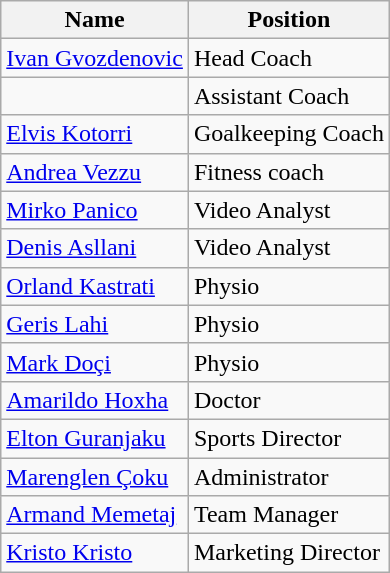<table class="wikitable alternance">
<tr>
<th>Name</th>
<th>Position</th>
</tr>
<tr>
<td> <a href='#'>Ivan Gvozdenovic</a></td>
<td>Head Coach</td>
</tr>
<tr>
<td></td>
<td>Assistant Coach</td>
</tr>
<tr>
<td> <a href='#'>Elvis Kotorri</a></td>
<td>Goalkeeping Coach</td>
</tr>
<tr>
<td> <a href='#'>Andrea Vezzu</a></td>
<td>Fitness coach</td>
</tr>
<tr>
<td> <a href='#'>Mirko Panico</a></td>
<td>Video Analyst</td>
</tr>
<tr>
<td> <a href='#'>Denis Asllani</a></td>
<td>Video Analyst</td>
</tr>
<tr>
<td> <a href='#'>Orland Kastrati</a></td>
<td>Physio</td>
</tr>
<tr>
<td> <a href='#'>Geris Lahi</a></td>
<td>Physio</td>
</tr>
<tr>
<td> <a href='#'>Mark Doçi</a></td>
<td>Physio</td>
</tr>
<tr>
<td> <a href='#'>Amarildo Hoxha</a></td>
<td>Doctor</td>
</tr>
<tr>
<td> <a href='#'>Elton Guranjaku</a></td>
<td>Sports Director</td>
</tr>
<tr>
<td> <a href='#'>Marenglen Çoku</a></td>
<td>Administrator</td>
</tr>
<tr>
<td> <a href='#'>Armand Memetaj</a></td>
<td>Team Manager</td>
</tr>
<tr>
<td> <a href='#'>Kristo Kristo</a></td>
<td>Marketing Director</td>
</tr>
</table>
